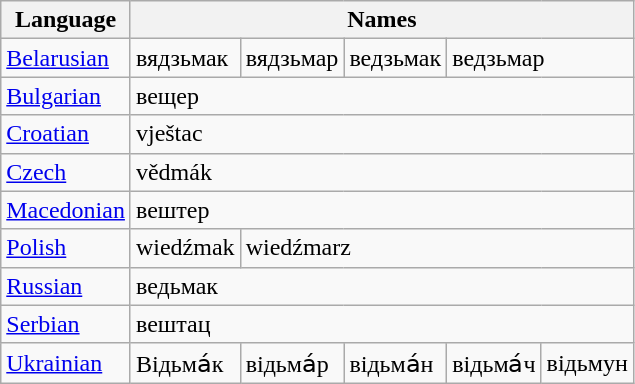<table class="wikitable">
<tr>
<th>Language</th>
<th colspan="5">Names</th>
</tr>
<tr>
<td><a href='#'>Belarusian</a></td>
<td>вядзьмак</td>
<td>вядзьмар</td>
<td>ведзьмак</td>
<td colspan="2">ведзьмар</td>
</tr>
<tr>
<td><a href='#'>Bulgarian</a></td>
<td colspan="5">вещер</td>
</tr>
<tr>
<td><a href='#'>Croatian</a></td>
<td colspan="5">vještac</td>
</tr>
<tr>
<td><a href='#'>Czech</a></td>
<td colspan="5">vědmák</td>
</tr>
<tr>
<td><a href='#'>Macedonian</a></td>
<td colspan="5">вештер</td>
</tr>
<tr>
<td><a href='#'>Polish</a></td>
<td>wiedźmak</td>
<td colspan="4">wiedźmarz</td>
</tr>
<tr>
<td><a href='#'>Russian</a></td>
<td colspan="5">ведьмак</td>
</tr>
<tr>
<td><a href='#'>Serbian</a></td>
<td colspan="5">вештац</td>
</tr>
<tr>
<td><a href='#'>Ukrainian</a></td>
<td>Відьма́к</td>
<td>відьма́р</td>
<td>відьма́н</td>
<td>відьма́ч</td>
<td>відьмун</td>
</tr>
</table>
